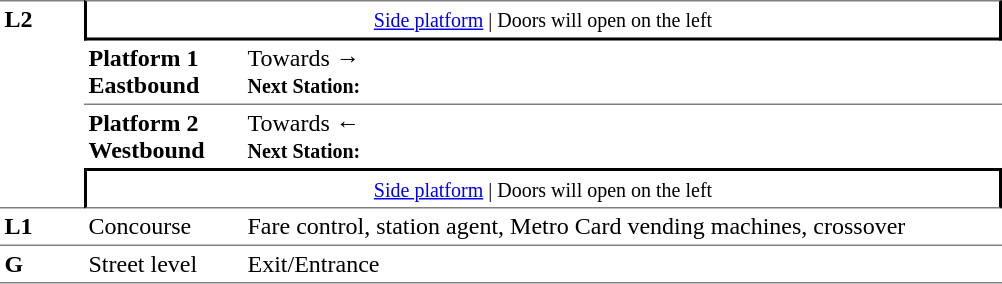<table table border=0 cellspacing=0 cellpadding=3>
<tr>
<td style="border-top:solid 1px grey;border-bottom:solid 1px grey;" width=50 rowspan=4 valign=top><strong>L2</strong></td>
<td style="border-top:solid 1px grey;border-right:solid 2px black;border-left:solid 2px black;border-bottom:solid 2px black;text-align:center;" colspan=2><small><a href='#'>Side platform</a> | Doors will open on the left </small></td>
</tr>
<tr>
<td style="border-bottom:solid 1px grey;" width=100><span><strong>Platform 1</strong><br><strong>Eastbound</strong></span></td>
<td style="border-bottom:solid 1px grey;" width=500>Towards → <br><small><strong>Next Station:</strong> </small></td>
</tr>
<tr>
<td><span><strong>Platform 2</strong><br><strong>Westbound</strong></span></td>
<td><span></span>Towards ← <br><small><strong>Next Station:</strong> </small></td>
</tr>
<tr>
<td style="border-top:solid 2px black;border-right:solid 2px black;border-left:solid 2px black;border-bottom:solid 1px grey;text-align:center;" colspan=2><small><a href='#'>Side platform</a> | Doors will open on the left </small></td>
</tr>
<tr>
<td valign=top><strong>L1</strong></td>
<td valign=top>Concourse</td>
<td valign=top>Fare control, station agent, Metro Card vending machines, crossover</td>
</tr>
<tr>
<td style="border-bottom:solid 1px grey;border-top:solid 1px grey;" width=50 valign=top><strong>G</strong></td>
<td style="border-top:solid 1px grey;border-bottom:solid 1px grey;" width=100 valign=top>Street level</td>
<td style="border-top:solid 1px grey;border-bottom:solid 1px grey;" width=500 valign=top>Exit/Entrance</td>
</tr>
</table>
